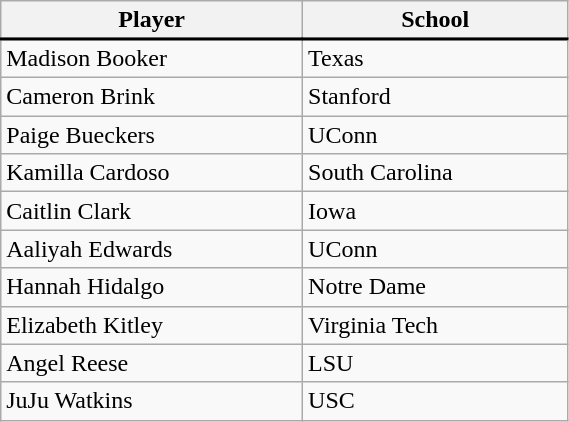<table class="wikitable" style="width:30%;">
<tr>
<th>Player</th>
<th>School</th>
</tr>
<tr>
</tr>
<tr style = "border-top:2px solid black;">
<td>Madison Booker</td>
<td>Texas</td>
</tr>
<tr>
<td>Cameron Brink</td>
<td>Stanford</td>
</tr>
<tr>
<td>Paige Bueckers</td>
<td>UConn</td>
</tr>
<tr>
<td>Kamilla Cardoso</td>
<td>South Carolina</td>
</tr>
<tr>
<td>Caitlin Clark</td>
<td>Iowa</td>
</tr>
<tr>
<td>Aaliyah Edwards</td>
<td>UConn</td>
</tr>
<tr>
<td>Hannah Hidalgo</td>
<td>Notre Dame</td>
</tr>
<tr>
<td>Elizabeth Kitley</td>
<td>Virginia Tech</td>
</tr>
<tr>
<td>Angel Reese</td>
<td>LSU</td>
</tr>
<tr>
<td>JuJu Watkins</td>
<td>USC</td>
</tr>
</table>
